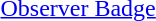<table>
<tr>
<td></td>
<td><a href='#'>Observer Badge</a></td>
</tr>
</table>
